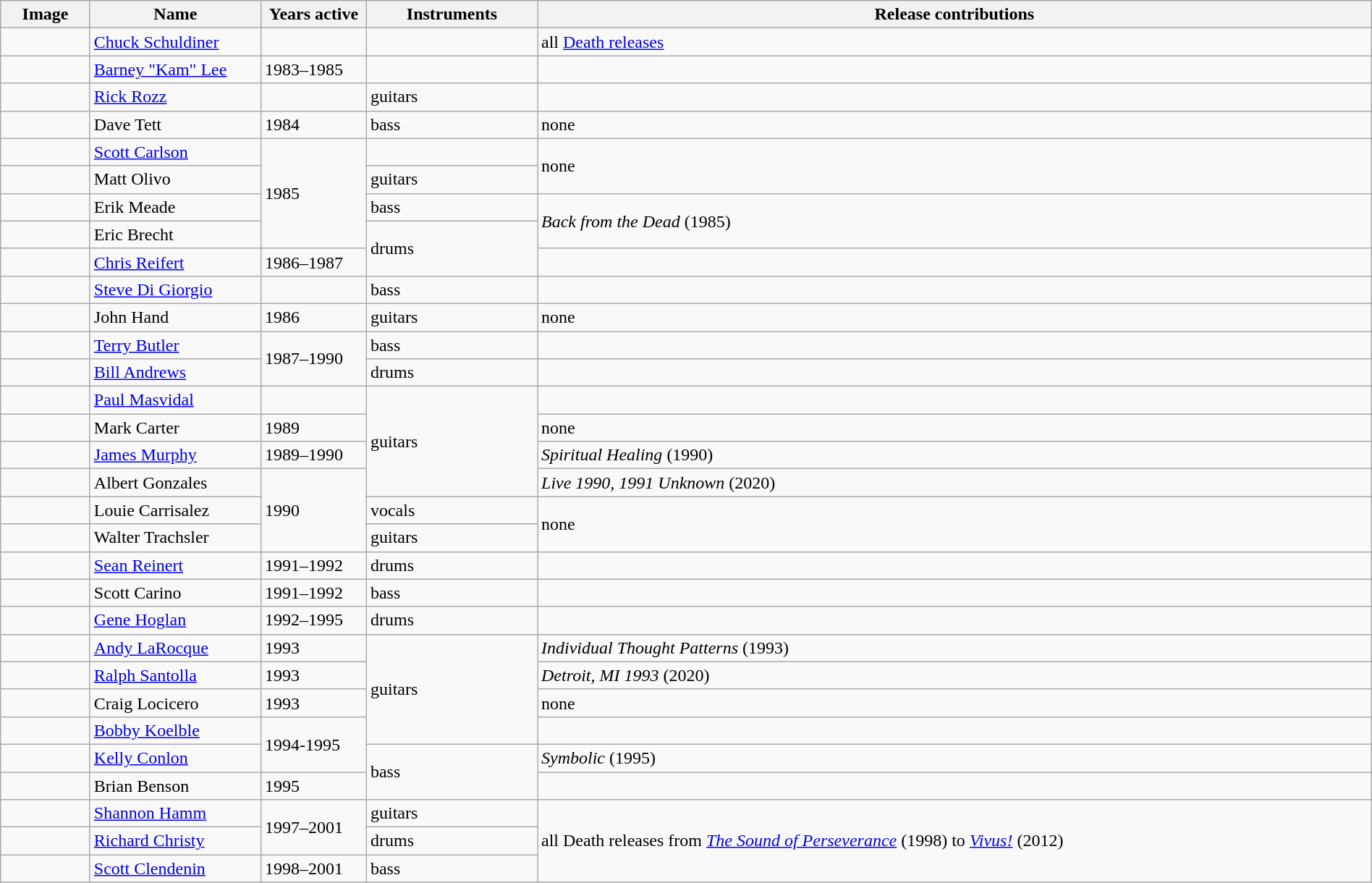<table class="wikitable" border="1" width=100%>
<tr>
<th width="75">Image</th>
<th width="150">Name</th>
<th width="90">Years active</th>
<th width="150">Instruments</th>
<th>Release contributions</th>
</tr>
<tr>
<td></td>
<td><a href='#'>Chuck Schuldiner</a></td>
<td></td>
<td></td>
<td>all <a href='#'>Death releases</a></td>
</tr>
<tr>
<td></td>
<td><a href='#'>Barney "Kam" Lee</a></td>
<td>1983–1985</td>
<td></td>
<td></td>
</tr>
<tr>
<td></td>
<td><a href='#'>Rick Rozz</a><br></td>
<td></td>
<td>guitars</td>
<td></td>
</tr>
<tr>
<td></td>
<td>Dave Tett</td>
<td>1984</td>
<td>bass</td>
<td>none </td>
</tr>
<tr>
<td></td>
<td><a href='#'>Scott Carlson</a></td>
<td rowspan="4">1985</td>
<td></td>
<td rowspan="2">none </td>
</tr>
<tr>
<td></td>
<td>Matt Olivo</td>
<td>guitars</td>
</tr>
<tr>
<td></td>
<td>Erik Meade</td>
<td>bass</td>
<td rowspan="2"><em>Back from the Dead</em> (1985)</td>
</tr>
<tr>
<td></td>
<td>Eric Brecht</td>
<td rowspan="2">drums</td>
</tr>
<tr>
<td></td>
<td><a href='#'>Chris Reifert</a></td>
<td>1986–1987</td>
<td></td>
</tr>
<tr>
<td></td>
<td><a href='#'>Steve Di Giorgio</a></td>
<td></td>
<td>bass</td>
<td></td>
</tr>
<tr>
<td></td>
<td>John Hand</td>
<td>1986</td>
<td>guitars</td>
<td>none</td>
</tr>
<tr>
<td></td>
<td><a href='#'>Terry Butler</a></td>
<td rowspan="2">1987–1990</td>
<td>bass</td>
<td></td>
</tr>
<tr>
<td></td>
<td><a href='#'>Bill Andrews</a></td>
<td>drums</td>
<td></td>
</tr>
<tr>
<td></td>
<td><a href='#'>Paul Masvidal</a></td>
<td></td>
<td rowspan="4">guitars</td>
<td></td>
</tr>
<tr>
<td></td>
<td>Mark Carter</td>
<td>1989</td>
<td>none</td>
</tr>
<tr>
<td></td>
<td><a href='#'>James Murphy</a></td>
<td>1989–1990</td>
<td><em>Spiritual Healing</em> (1990)</td>
</tr>
<tr>
<td></td>
<td>Albert Gonzales</td>
<td rowspan="3">1990 </td>
<td><em>Live 1990, 1991 Unknown</em> (2020)</td>
</tr>
<tr>
<td></td>
<td>Louie Carrisalez</td>
<td>vocals</td>
<td rowspan="2">none</td>
</tr>
<tr>
<td></td>
<td>Walter Trachsler</td>
<td>guitars</td>
</tr>
<tr>
<td></td>
<td><a href='#'>Sean Reinert</a></td>
<td>1991–1992 </td>
<td>drums</td>
<td></td>
</tr>
<tr>
<td></td>
<td>Scott Carino</td>
<td>1991–1992 </td>
<td>bass</td>
<td></td>
</tr>
<tr>
<td></td>
<td><a href='#'>Gene Hoglan</a></td>
<td>1992–1995</td>
<td>drums</td>
<td></td>
</tr>
<tr>
<td></td>
<td><a href='#'>Andy LaRocque</a></td>
<td>1993 </td>
<td rowspan="4">guitars</td>
<td><em>Individual Thought Patterns</em> (1993)</td>
</tr>
<tr>
<td></td>
<td><a href='#'>Ralph Santolla</a></td>
<td>1993  </td>
<td><em>Detroit, MI 1993</em> (2020)</td>
</tr>
<tr>
<td></td>
<td>Craig Locicero</td>
<td>1993 </td>
<td>none</td>
</tr>
<tr>
<td></td>
<td><a href='#'>Bobby Koelble</a></td>
<td rowspan="2">1994-1995</td>
<td></td>
</tr>
<tr>
<td></td>
<td><a href='#'>Kelly Conlon</a></td>
<td rowspan="2">bass</td>
<td><em>Symbolic</em> (1995)</td>
</tr>
<tr>
<td></td>
<td>Brian Benson</td>
<td>1995 </td>
<td></td>
</tr>
<tr>
<td></td>
<td><a href='#'>Shannon Hamm</a></td>
<td rowspan="2">1997–2001</td>
<td>guitars</td>
<td rowspan="3">all Death releases from <em><a href='#'>The Sound of Perseverance</a></em> (1998) to <em><a href='#'>Vivus!</a></em> (2012)</td>
</tr>
<tr>
<td></td>
<td><a href='#'>Richard Christy</a></td>
<td>drums</td>
</tr>
<tr>
<td></td>
<td><a href='#'>Scott Clendenin</a></td>
<td>1998–2001 </td>
<td>bass</td>
</tr>
</table>
